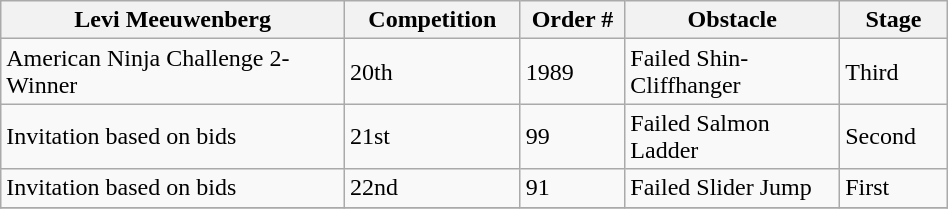<table class="wikitable" width=50%>
<tr>
<th scope="col" width="300px">Levi Meeuwenberg</th>
<th scope="col" width="125px">Competition</th>
<th scope="col" width="75px">Order #</th>
<th scope="col" width="175px">Obstacle</th>
<th scope="col" width="75px">Stage</th>
</tr>
<tr>
<td>American Ninja Challenge 2-Winner</td>
<td>20th</td>
<td>1989</td>
<td>Failed Shin-Cliffhanger</td>
<td>Third</td>
</tr>
<tr>
<td>Invitation based on bids</td>
<td>21st</td>
<td>99</td>
<td>Failed Salmon Ladder</td>
<td>Second</td>
</tr>
<tr>
<td>Invitation based on bids</td>
<td>22nd</td>
<td>91</td>
<td>Failed Slider Jump</td>
<td>First</td>
</tr>
<tr>
</tr>
</table>
